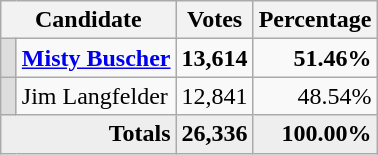<table class="wikitable">
<tr style="text-align:center;">
<th colspan=2>Candidate</th>
<th>Votes</th>
<th>Percentage</th>
</tr>
<tr>
<th style="background:#ddd; width:3px;"></th>
<td><strong><a href='#'>Misty Buscher</a></strong></td>
<td style="text-align:right;"><strong>13,614</strong></td>
<td style="text-align:right;"><strong>51.46%</strong></td>
</tr>
<tr>
<th style="background:#ddd; width:3px;"></th>
<td>Jim Langfelder</td>
<td style="text-align:right;">12,841</td>
<td style="text-align:right;">48.54%</td>
</tr>
<tr style="background:#eee; text-align:right;">
<td colspan="2"><strong>Totals</strong></td>
<td><strong>26,336</strong></td>
<td><strong>100.00%</strong></td>
</tr>
</table>
